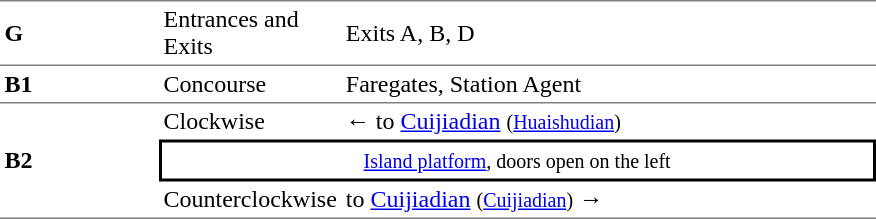<table cellspacing=0 cellpadding=3>
<tr>
<td style="border-top:solid 1px gray;border-bottom:solid 1px gray;" width=100><strong>G</strong></td>
<td style="border-top:solid 1px gray;border-bottom:solid 1px gray;" width=100>Entrances and Exits</td>
<td style="border-top:solid 1px gray;border-bottom:solid 1px gray;" width=350>Exits A, B, D</td>
</tr>
<tr>
<td style="border-top:solid 0px gray;border-bottom:solid 1px gray;" width=100><strong>B1</strong></td>
<td style="border-top:solid 0px gray;border-bottom:solid 1px gray;" width=100>Concourse</td>
<td style="border-top:solid 0px gray;border-bottom:solid 1px gray;" width=350>Faregates, Station Agent</td>
</tr>
<tr>
<td style="border-bottom:solid 1px gray;" rowspan=3><strong>B2</strong></td>
<td>Clockwise</td>
<td>←  to <a href='#'>Cuijiadian</a> <small>(<a href='#'>Huaishudian</a>)</small></td>
</tr>
<tr>
<td style="border-right:solid 2px black;border-left:solid 2px black;border-top:solid 2px black;border-bottom:solid 2px black;text-align:center;" colspan=2><small><a href='#'>Island platform</a>, doors open on the left</small></td>
</tr>
<tr>
<td style="border-bottom:solid 1px gray;">Counterclockwise</td>
<td style="border-bottom:solid 1px gray;">  to <a href='#'>Cuijiadian</a> <small>(<a href='#'>Cuijiadian</a>)</small> →</td>
</tr>
</table>
